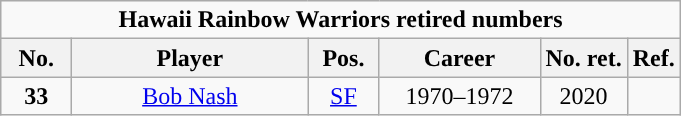<table class="wikitable sortable" style="text-align:center">
<tr>
<td colspan=6><strong>Hawaii Rainbow Warriors retired numbers</strong></td>
</tr>
<tr>
<th width=40px>No.</th>
<th width=150px>Player</th>
<th width=40px>Pos.</th>
<th width=100px>Career</th>
<th width=px>No. ret.</th>
<th width=px>Ref.</th>
</tr>
<tr>
<td><strong>33</strong></td>
<td><a href='#'>Bob Nash</a></td>
<td><a href='#'>SF</a></td>
<td>1970–1972</td>
<td>2020</td>
<td></td>
</tr>
</table>
